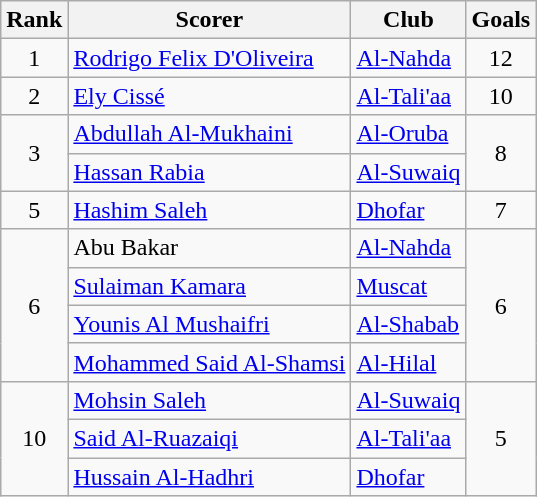<table class="wikitable" style="text-align:center">
<tr>
<th>Rank</th>
<th>Scorer</th>
<th>Club</th>
<th>Goals</th>
</tr>
<tr>
<td rowspan="1">1</td>
<td align="left"> <a href='#'>Rodrigo Felix D'Oliveira</a></td>
<td align="left"><a href='#'>Al-Nahda</a></td>
<td rowspan="1">12</td>
</tr>
<tr>
<td rowspan="1">2</td>
<td align="left"> <a href='#'>Ely Cissé</a></td>
<td align="left"><a href='#'>Al-Tali'aa</a></td>
<td rowspan="1">10</td>
</tr>
<tr>
<td rowspan="2">3</td>
<td align="left"> <a href='#'>Abdullah Al-Mukhaini</a></td>
<td align="left"><a href='#'>Al-Oruba</a></td>
<td rowspan="2">8</td>
</tr>
<tr>
<td align="left"> <a href='#'>Hassan Rabia</a></td>
<td align="left"><a href='#'>Al-Suwaiq</a></td>
</tr>
<tr>
<td rowspan="1">5</td>
<td align="left"> <a href='#'>Hashim Saleh</a></td>
<td align="left"><a href='#'>Dhofar</a></td>
<td rowspan="1">7</td>
</tr>
<tr>
<td rowspan="4">6</td>
<td align="left"> Abu Bakar</td>
<td align="left"><a href='#'>Al-Nahda</a></td>
<td rowspan="4">6</td>
</tr>
<tr>
<td align="left"> <a href='#'>Sulaiman Kamara</a></td>
<td align="left"><a href='#'>Muscat</a></td>
</tr>
<tr>
<td align="left"> <a href='#'>Younis Al Mushaifri</a></td>
<td align="left"><a href='#'>Al-Shabab</a></td>
</tr>
<tr>
<td align="left"> <a href='#'>Mohammed Said Al-Shamsi</a></td>
<td align="left"><a href='#'>Al-Hilal</a></td>
</tr>
<tr>
<td rowspan="3">10</td>
<td align="left"> <a href='#'>Mohsin Saleh</a></td>
<td align="left"><a href='#'>Al-Suwaiq</a></td>
<td rowspan="3">5</td>
</tr>
<tr>
<td align="left"> <a href='#'>Said Al-Ruazaiqi</a></td>
<td align="left"><a href='#'>Al-Tali'aa</a></td>
</tr>
<tr>
<td align="left"> <a href='#'>Hussain Al-Hadhri</a></td>
<td align="left"><a href='#'>Dhofar</a></td>
</tr>
</table>
